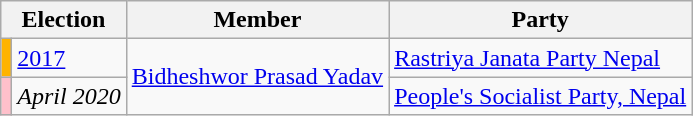<table class="wikitable">
<tr>
<th colspan="2">Election</th>
<th>Member</th>
<th>Party</th>
</tr>
<tr>
<td style="background-color:#ffb300"></td>
<td><a href='#'>2017</a></td>
<td rowspan="2"><a href='#'>Bidheshwor Prasad Yadav</a></td>
<td><a href='#'>Rastriya Janata Party Nepal</a></td>
</tr>
<tr>
<td style="background-color:pink"></td>
<td><em>April 2020</em></td>
<td><a href='#'>People's Socialist Party, Nepal</a></td>
</tr>
</table>
